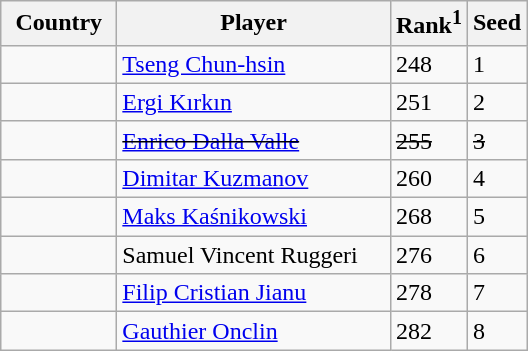<table class="sortable wikitable">
<tr>
<th width="70">Country</th>
<th width="175">Player</th>
<th>Rank<sup>1</sup></th>
<th>Seed</th>
</tr>
<tr>
<td></td>
<td><a href='#'>Tseng Chun-hsin</a></td>
<td>248</td>
<td>1</td>
</tr>
<tr>
<td></td>
<td><a href='#'>Ergi Kırkın</a></td>
<td>251</td>
<td>2</td>
</tr>
<tr>
<td><s></s></td>
<td><s><a href='#'>Enrico Dalla Valle</a></s></td>
<td><s>255</s></td>
<td><s>3</s></td>
</tr>
<tr>
<td></td>
<td><a href='#'>Dimitar Kuzmanov</a></td>
<td>260</td>
<td>4</td>
</tr>
<tr>
<td></td>
<td><a href='#'>Maks Kaśnikowski</a></td>
<td>268</td>
<td>5</td>
</tr>
<tr>
<td></td>
<td>Samuel Vincent Ruggeri</td>
<td>276</td>
<td>6</td>
</tr>
<tr>
<td></td>
<td><a href='#'>Filip Cristian Jianu</a></td>
<td>278</td>
<td>7</td>
</tr>
<tr>
<td></td>
<td><a href='#'>Gauthier Onclin</a></td>
<td>282</td>
<td>8</td>
</tr>
</table>
